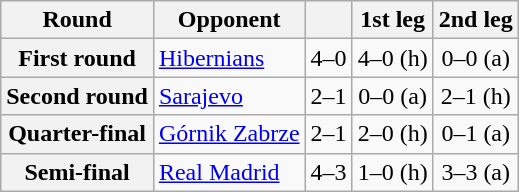<table class="wikitable plainrowheaders" style="text-align:center;margin-left:1em;float:right">
<tr>
<th scope="col">Round</th>
<th scope="col">Opponent</th>
<th scope="col"></th>
<th scope="col">1st leg</th>
<th scope="col">2nd leg</th>
</tr>
<tr>
<th scope="row">First round</th>
<td align="left"> <a href='#'>Hibernians</a></td>
<td>4–0</td>
<td>4–0 (h)</td>
<td>0–0 (a)</td>
</tr>
<tr>
<th scope="row">Second round</th>
<td align="left"> <a href='#'>Sarajevo</a></td>
<td>2–1</td>
<td>0–0 (a)</td>
<td>2–1 (h)</td>
</tr>
<tr>
<th scope="row">Quarter-final</th>
<td align="left"> <a href='#'>Górnik Zabrze</a></td>
<td>2–1</td>
<td>2–0 (h)</td>
<td>0–1 (a)</td>
</tr>
<tr>
<th scope="row">Semi-final</th>
<td align="left"> <a href='#'>Real Madrid</a></td>
<td>4–3</td>
<td>1–0 (h)</td>
<td>3–3 (a)</td>
</tr>
</table>
